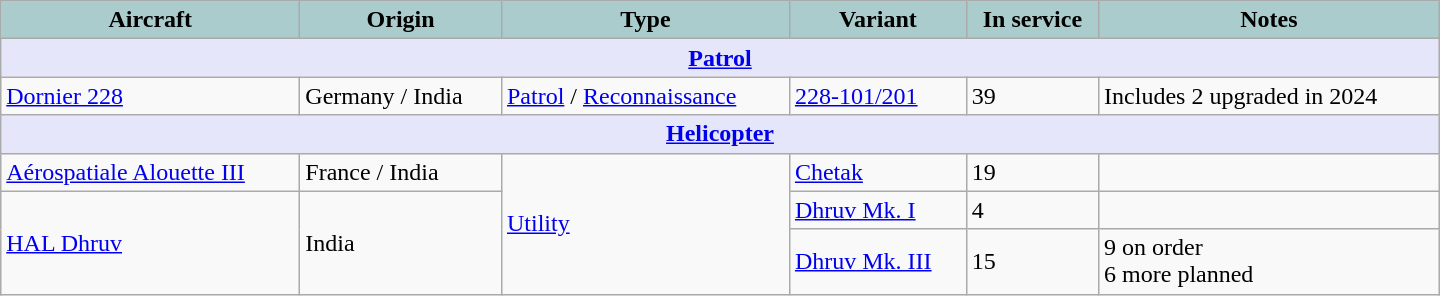<table class="wikitable sortable" style="width:60em;">
<tr>
<th style="text-align:center; background:#acc;">Aircraft</th>
<th style="text-align:center; background:#acc;">Origin</th>
<th style="text-align:center; background:#acc;">Type</th>
<th style="text-align:center; background:#acc;">Variant</th>
<th style="text-align:center; background:#acc;">In service</th>
<th style="text-align:center; background:#acc;">Notes</th>
</tr>
<tr>
<th colspan="6" style="align: center; background: lavender;"><a href='#'>Patrol</a></th>
</tr>
<tr>
<td><a href='#'>Dornier 228</a></td>
<td>Germany / India</td>
<td><a href='#'>Patrol</a> / <a href='#'>Reconnaissance</a></td>
<td><a href='#'>228-101/201</a></td>
<td>39</td>
<td>Includes 2 upgraded in 2024</td>
</tr>
<tr>
<th colspan="6" style="align: center; background: lavender;"><a href='#'>Helicopter</a></th>
</tr>
<tr>
<td><a href='#'>Aérospatiale Alouette III</a></td>
<td>France / India</td>
<td rowspan="3"><a href='#'>Utility</a></td>
<td><a href='#'>Chetak</a></td>
<td>19</td>
<td></td>
</tr>
<tr>
<td rowspan="2"><a href='#'>HAL Dhruv</a></td>
<td rowspan="2">India</td>
<td><a href='#'>Dhruv Mk. I</a></td>
<td>4</td>
<td></td>
</tr>
<tr>
<td><a href='#'>Dhruv Mk. III</a></td>
<td>15</td>
<td>9 on order <br> 6 more planned</td>
</tr>
</table>
